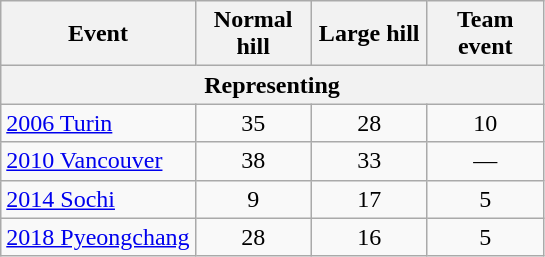<table class="wikitable" style="text-align: center;">
<tr ">
<th>Event</th>
<th style="width:70px;">Normal hill</th>
<th style="width:70px;">Large hill</th>
<th style="width:70px;">Team event</th>
</tr>
<tr>
<th colspan=7>Representing </th>
</tr>
<tr>
<td align=left> <a href='#'>2006 Turin</a></td>
<td>35</td>
<td>28</td>
<td>10</td>
</tr>
<tr>
<td align=left> <a href='#'>2010 Vancouver</a></td>
<td>38</td>
<td>33</td>
<td>—</td>
</tr>
<tr>
<td align=left> <a href='#'>2014 Sochi</a></td>
<td>9</td>
<td>17</td>
<td>5</td>
</tr>
<tr>
<td align=left> <a href='#'>2018 Pyeongchang</a></td>
<td>28</td>
<td>16</td>
<td>5</td>
</tr>
</table>
